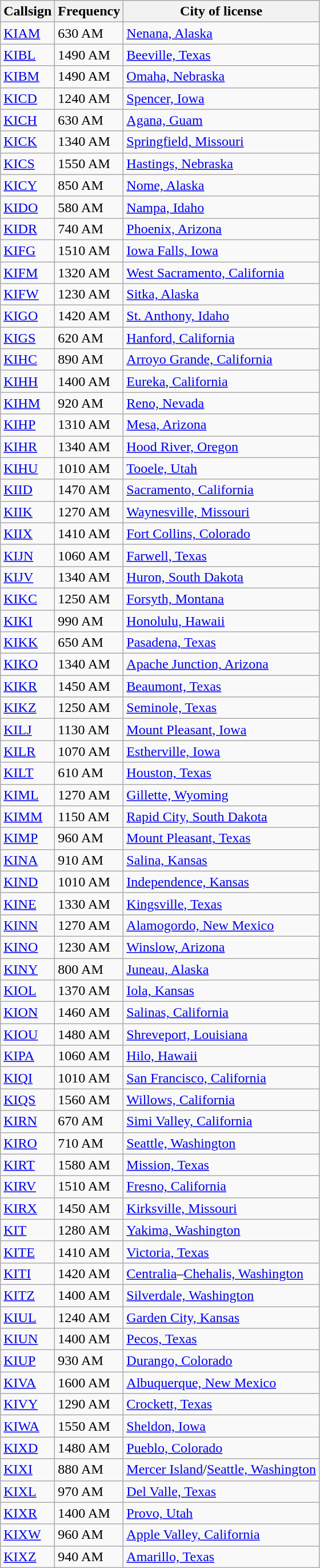<table class="wikitable sortable">
<tr>
<th>Callsign</th>
<th>Frequency</th>
<th>City of license</th>
</tr>
<tr>
<td><a href='#'>KIAM</a></td>
<td>630 AM</td>
<td><a href='#'>Nenana, Alaska</a></td>
</tr>
<tr>
<td><a href='#'>KIBL</a></td>
<td>1490 AM</td>
<td><a href='#'>Beeville, Texas</a></td>
</tr>
<tr>
<td><a href='#'>KIBM</a></td>
<td>1490 AM</td>
<td><a href='#'>Omaha, Nebraska</a></td>
</tr>
<tr>
<td><a href='#'>KICD</a></td>
<td>1240 AM</td>
<td><a href='#'>Spencer, Iowa</a></td>
</tr>
<tr>
<td><a href='#'>KICH</a></td>
<td>630 AM</td>
<td><a href='#'>Agana, Guam</a></td>
</tr>
<tr>
<td><a href='#'>KICK</a></td>
<td>1340 AM</td>
<td><a href='#'>Springfield, Missouri</a></td>
</tr>
<tr>
<td><a href='#'>KICS</a></td>
<td>1550 AM</td>
<td><a href='#'>Hastings, Nebraska</a></td>
</tr>
<tr>
<td><a href='#'>KICY</a></td>
<td>850 AM</td>
<td><a href='#'>Nome, Alaska</a></td>
</tr>
<tr>
<td><a href='#'>KIDO</a></td>
<td>580 AM</td>
<td><a href='#'>Nampa, Idaho</a></td>
</tr>
<tr>
<td><a href='#'>KIDR</a></td>
<td>740 AM</td>
<td><a href='#'>Phoenix, Arizona</a></td>
</tr>
<tr>
<td><a href='#'>KIFG</a></td>
<td>1510 AM</td>
<td><a href='#'>Iowa Falls, Iowa</a></td>
</tr>
<tr>
<td><a href='#'>KIFM</a></td>
<td>1320 AM</td>
<td><a href='#'>West Sacramento, California</a></td>
</tr>
<tr>
<td><a href='#'>KIFW</a></td>
<td>1230 AM</td>
<td><a href='#'>Sitka, Alaska</a></td>
</tr>
<tr>
<td><a href='#'>KIGO</a></td>
<td>1420 AM</td>
<td><a href='#'>St. Anthony, Idaho</a></td>
</tr>
<tr>
<td><a href='#'>KIGS</a></td>
<td>620 AM</td>
<td><a href='#'>Hanford, California</a></td>
</tr>
<tr>
<td><a href='#'>KIHC</a></td>
<td>890 AM</td>
<td><a href='#'>Arroyo Grande, California</a></td>
</tr>
<tr>
<td><a href='#'>KIHH</a></td>
<td>1400 AM</td>
<td><a href='#'>Eureka, California</a></td>
</tr>
<tr>
<td><a href='#'>KIHM</a></td>
<td>920 AM</td>
<td><a href='#'>Reno, Nevada</a></td>
</tr>
<tr>
<td><a href='#'>KIHP</a></td>
<td>1310 AM</td>
<td><a href='#'>Mesa, Arizona</a></td>
</tr>
<tr>
<td><a href='#'>KIHR</a></td>
<td>1340 AM</td>
<td><a href='#'>Hood River, Oregon</a></td>
</tr>
<tr>
<td><a href='#'>KIHU</a></td>
<td>1010 AM</td>
<td><a href='#'>Tooele, Utah</a></td>
</tr>
<tr>
<td><a href='#'>KIID</a></td>
<td>1470 AM</td>
<td><a href='#'>Sacramento, California</a></td>
</tr>
<tr>
<td><a href='#'>KIIK</a></td>
<td>1270 AM</td>
<td><a href='#'>Waynesville, Missouri</a></td>
</tr>
<tr>
<td><a href='#'>KIIX</a></td>
<td>1410 AM</td>
<td><a href='#'>Fort Collins, Colorado</a></td>
</tr>
<tr>
<td><a href='#'>KIJN</a></td>
<td>1060 AM</td>
<td><a href='#'>Farwell, Texas</a></td>
</tr>
<tr>
<td><a href='#'>KIJV</a></td>
<td>1340 AM</td>
<td><a href='#'>Huron, South Dakota</a></td>
</tr>
<tr>
<td><a href='#'>KIKC</a></td>
<td>1250 AM</td>
<td><a href='#'>Forsyth, Montana</a></td>
</tr>
<tr>
<td><a href='#'>KIKI</a></td>
<td>990 AM</td>
<td><a href='#'>Honolulu, Hawaii</a></td>
</tr>
<tr>
<td><a href='#'>KIKK</a></td>
<td>650 AM</td>
<td><a href='#'>Pasadena, Texas</a></td>
</tr>
<tr>
<td><a href='#'>KIKO</a></td>
<td>1340 AM</td>
<td><a href='#'>Apache Junction, Arizona</a></td>
</tr>
<tr>
<td><a href='#'>KIKR</a></td>
<td>1450 AM</td>
<td><a href='#'>Beaumont, Texas</a></td>
</tr>
<tr>
<td><a href='#'>KIKZ</a></td>
<td>1250 AM</td>
<td><a href='#'>Seminole, Texas</a></td>
</tr>
<tr>
<td><a href='#'>KILJ</a></td>
<td>1130 AM</td>
<td><a href='#'>Mount Pleasant, Iowa</a></td>
</tr>
<tr>
<td><a href='#'>KILR</a></td>
<td>1070 AM</td>
<td><a href='#'>Estherville, Iowa</a></td>
</tr>
<tr>
<td><a href='#'>KILT</a></td>
<td>610 AM</td>
<td><a href='#'>Houston, Texas</a></td>
</tr>
<tr>
<td><a href='#'>KIML</a></td>
<td>1270 AM</td>
<td><a href='#'>Gillette, Wyoming</a></td>
</tr>
<tr>
<td><a href='#'>KIMM</a></td>
<td>1150 AM</td>
<td><a href='#'>Rapid City, South Dakota</a></td>
</tr>
<tr>
<td><a href='#'>KIMP</a></td>
<td>960 AM</td>
<td><a href='#'>Mount Pleasant, Texas</a></td>
</tr>
<tr>
<td><a href='#'>KINA</a></td>
<td>910 AM</td>
<td><a href='#'>Salina, Kansas</a></td>
</tr>
<tr>
<td><a href='#'>KIND</a></td>
<td>1010 AM</td>
<td><a href='#'>Independence, Kansas</a></td>
</tr>
<tr>
<td><a href='#'>KINE</a></td>
<td>1330 AM</td>
<td><a href='#'>Kingsville, Texas</a></td>
</tr>
<tr>
<td><a href='#'>KINN</a></td>
<td>1270 AM</td>
<td><a href='#'>Alamogordo, New Mexico</a></td>
</tr>
<tr>
<td><a href='#'>KINO</a></td>
<td>1230 AM</td>
<td><a href='#'>Winslow, Arizona</a></td>
</tr>
<tr>
<td><a href='#'>KINY</a></td>
<td>800 AM</td>
<td><a href='#'>Juneau, Alaska</a></td>
</tr>
<tr>
<td><a href='#'>KIOL</a></td>
<td>1370 AM</td>
<td><a href='#'>Iola, Kansas</a></td>
</tr>
<tr>
<td><a href='#'>KION</a></td>
<td>1460 AM</td>
<td><a href='#'>Salinas, California</a></td>
</tr>
<tr>
<td><a href='#'>KIOU</a></td>
<td>1480 AM</td>
<td><a href='#'>Shreveport, Louisiana</a></td>
</tr>
<tr>
<td><a href='#'>KIPA</a></td>
<td>1060 AM</td>
<td><a href='#'>Hilo, Hawaii</a></td>
</tr>
<tr>
<td><a href='#'>KIQI</a></td>
<td>1010 AM</td>
<td><a href='#'>San Francisco, California</a></td>
</tr>
<tr>
<td><a href='#'>KIQS</a></td>
<td>1560 AM</td>
<td><a href='#'>Willows, California</a></td>
</tr>
<tr>
<td><a href='#'>KIRN</a></td>
<td>670 AM</td>
<td><a href='#'>Simi Valley, California</a></td>
</tr>
<tr>
<td><a href='#'>KIRO</a></td>
<td>710 AM</td>
<td><a href='#'>Seattle, Washington</a></td>
</tr>
<tr>
<td><a href='#'>KIRT</a></td>
<td>1580 AM</td>
<td><a href='#'>Mission, Texas</a></td>
</tr>
<tr>
<td><a href='#'>KIRV</a></td>
<td>1510 AM</td>
<td><a href='#'>Fresno, California</a></td>
</tr>
<tr>
<td><a href='#'>KIRX</a></td>
<td>1450 AM</td>
<td><a href='#'>Kirksville, Missouri</a></td>
</tr>
<tr>
<td><a href='#'>KIT</a></td>
<td>1280 AM</td>
<td><a href='#'>Yakima, Washington</a></td>
</tr>
<tr>
<td><a href='#'>KITE</a></td>
<td>1410 AM</td>
<td><a href='#'>Victoria, Texas</a></td>
</tr>
<tr>
<td><a href='#'>KITI</a></td>
<td>1420 AM</td>
<td><a href='#'>Centralia</a>–<a href='#'>Chehalis, Washington</a></td>
</tr>
<tr>
<td><a href='#'>KITZ</a></td>
<td>1400 AM</td>
<td><a href='#'>Silverdale, Washington</a></td>
</tr>
<tr>
<td><a href='#'>KIUL</a></td>
<td>1240 AM</td>
<td><a href='#'>Garden City, Kansas</a></td>
</tr>
<tr>
<td><a href='#'>KIUN</a></td>
<td>1400 AM</td>
<td><a href='#'>Pecos, Texas</a></td>
</tr>
<tr>
<td><a href='#'>KIUP</a></td>
<td>930 AM</td>
<td><a href='#'>Durango, Colorado</a></td>
</tr>
<tr>
<td><a href='#'>KIVA</a></td>
<td>1600 AM</td>
<td><a href='#'>Albuquerque, New Mexico</a></td>
</tr>
<tr>
<td><a href='#'>KIVY</a></td>
<td>1290 AM</td>
<td><a href='#'>Crockett, Texas</a></td>
</tr>
<tr>
<td><a href='#'>KIWA</a></td>
<td>1550 AM</td>
<td><a href='#'>Sheldon, Iowa</a></td>
</tr>
<tr>
<td><a href='#'>KIXD</a></td>
<td>1480 AM</td>
<td><a href='#'>Pueblo, Colorado</a></td>
</tr>
<tr>
<td><a href='#'>KIXI</a></td>
<td>880 AM</td>
<td><a href='#'>Mercer Island</a>/<a href='#'>Seattle, Washington</a></td>
</tr>
<tr>
<td><a href='#'>KIXL</a></td>
<td>970 AM</td>
<td><a href='#'>Del Valle, Texas</a></td>
</tr>
<tr>
<td><a href='#'>KIXR</a></td>
<td>1400 AM</td>
<td><a href='#'>Provo, Utah</a></td>
</tr>
<tr>
<td><a href='#'>KIXW</a></td>
<td>960 AM</td>
<td><a href='#'>Apple Valley, California</a></td>
</tr>
<tr>
<td><a href='#'>KIXZ</a></td>
<td>940 AM</td>
<td><a href='#'>Amarillo, Texas</a></td>
</tr>
</table>
